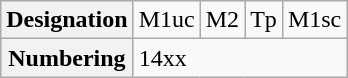<table class="wikitable">
<tr>
<th>Designation</th>
<td>M1uc</td>
<td>M2</td>
<td>Tp</td>
<td>M1sc</td>
</tr>
<tr>
<th>Numbering</th>
<td colspan="4">14xx</td>
</tr>
</table>
